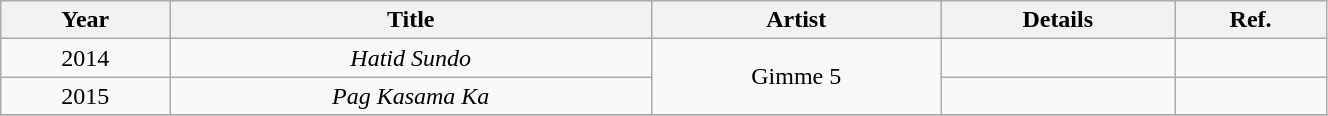<table class="wikitable" style="text-align:center" width=70%>
<tr>
<th>Year</th>
<th>Title</th>
<th>Artist</th>
<th>Details</th>
<th>Ref.</th>
</tr>
<tr>
<td>2014</td>
<td><em>Hatid Sundo</em></td>
<td rowspan=2>Gimme 5</td>
<td></td>
<td></td>
</tr>
<tr>
<td>2015</td>
<td><em>Pag Kasama Ka</em></td>
<td></td>
<td></td>
</tr>
<tr>
</tr>
</table>
